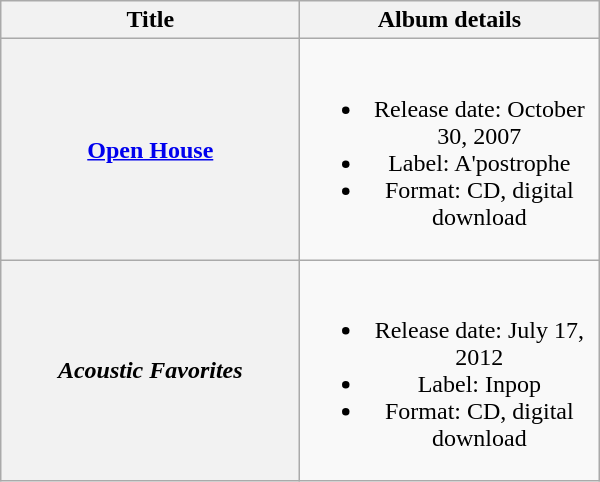<table class="wikitable plainrowheaders" style="text-align:center;" border="1">
<tr>
<th scope="col" rowspan="1" style="width:12em;">Title</th>
<th scope="col" rowspan="1" style="width:12em;">Album details</th>
</tr>
<tr>
<th scope="row"><a href='#'>Open House</a></th>
<td><br><ul><li>Release date: October 30, 2007</li><li>Label: A'postrophe</li><li>Format: CD, digital download</li></ul></td>
</tr>
<tr>
<th scope="row"><em>Acoustic Favorites</em></th>
<td><br><ul><li>Release date: July 17, 2012</li><li>Label: Inpop</li><li>Format: CD, digital download</li></ul></td>
</tr>
</table>
